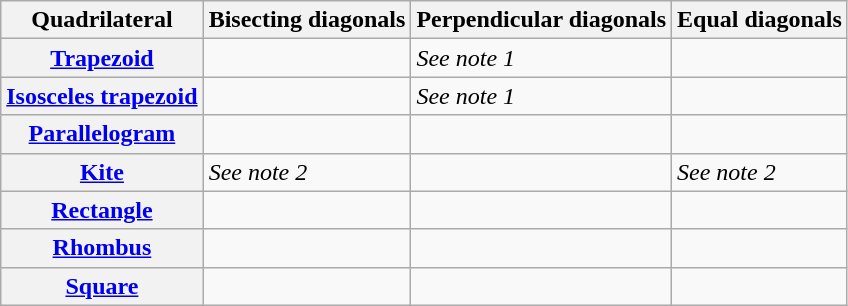<table class="wikitable">
<tr>
<th scope="col">Quadrilateral</th>
<th scope="col">Bisecting diagonals</th>
<th scope="col">Perpendicular diagonals</th>
<th scope="col">Equal diagonals</th>
</tr>
<tr>
<th scope="row"><a href='#'>Trapezoid</a></th>
<td></td>
<td><em>See note 1</em></td>
<td></td>
</tr>
<tr>
<th scope="row"><a href='#'>Isosceles trapezoid</a></th>
<td></td>
<td><em>See note 1</em></td>
<td></td>
</tr>
<tr>
<th scope="row"><a href='#'>Parallelogram</a></th>
<td></td>
<td></td>
<td></td>
</tr>
<tr>
<th scope="row"><a href='#'>Kite</a></th>
<td><em>See note 2</em></td>
<td></td>
<td><em>See note 2</em></td>
</tr>
<tr>
<th scope="row"><a href='#'>Rectangle</a></th>
<td></td>
<td></td>
<td></td>
</tr>
<tr>
<th scope="row"><a href='#'>Rhombus</a></th>
<td></td>
<td></td>
<td></td>
</tr>
<tr>
<th scope="row"><a href='#'>Square</a></th>
<td></td>
<td></td>
<td></td>
</tr>
</table>
